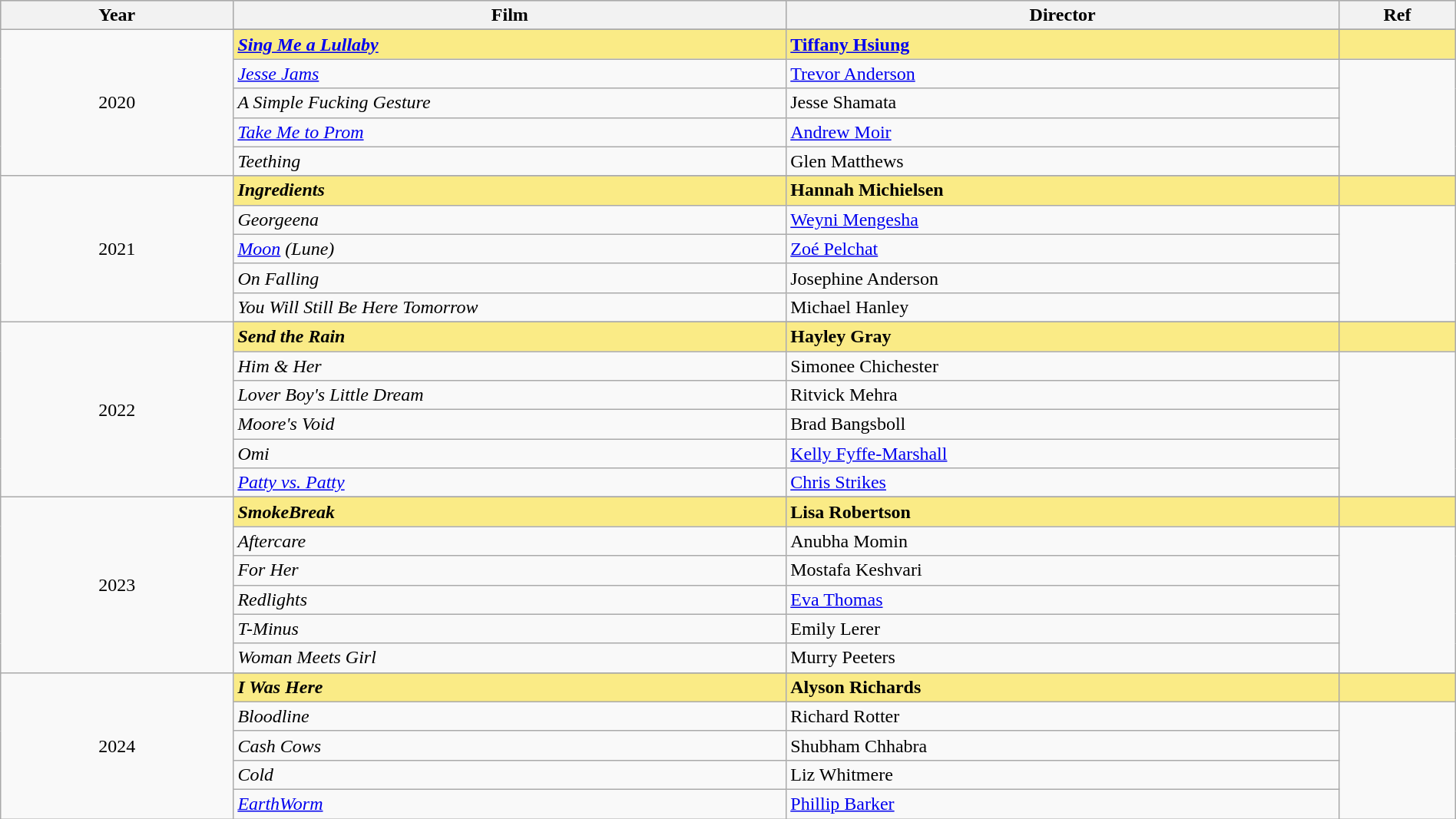<table class="wikitable" style="width:100%;">
<tr style="background:#bebebe;">
<th style="width:8%;">Year</th>
<th style="width:19%;">Film</th>
<th style="width:19%;">Director</th>
<th style="width:4%;">Ref</th>
</tr>
<tr>
<td rowspan="6" align="center">2020</td>
</tr>
<tr style="background:#FAEB86">
<td><strong><em><a href='#'>Sing Me a Lullaby</a></em></strong></td>
<td><strong><a href='#'>Tiffany Hsiung</a></strong></td>
<td></td>
</tr>
<tr>
<td><em><a href='#'>Jesse Jams</a></em></td>
<td><a href='#'>Trevor Anderson</a></td>
<td rowspan=4></td>
</tr>
<tr>
<td><em>A Simple Fucking Gesture</em></td>
<td>Jesse Shamata</td>
</tr>
<tr>
<td><em><a href='#'>Take Me to Prom</a></em></td>
<td><a href='#'>Andrew Moir</a></td>
</tr>
<tr>
<td><em>Teething</em></td>
<td>Glen Matthews</td>
</tr>
<tr>
<td rowspan="6" align="center">2021</td>
</tr>
<tr style="background:#FAEB86">
<td><strong><em>Ingredients</em></strong></td>
<td><strong>Hannah Michielsen</strong></td>
<td></td>
</tr>
<tr>
<td><em>Georgeena</em></td>
<td><a href='#'>Weyni Mengesha</a></td>
<td rowspan=4></td>
</tr>
<tr>
<td><em><a href='#'>Moon</a> (Lune)</em></td>
<td><a href='#'>Zoé Pelchat</a></td>
</tr>
<tr>
<td><em>On Falling</em></td>
<td>Josephine Anderson</td>
</tr>
<tr>
<td><em>You Will Still Be Here Tomorrow</em></td>
<td>Michael Hanley</td>
</tr>
<tr>
<td rowspan="7" align="center">2022</td>
</tr>
<tr style="background:#FAEB86">
<td><strong><em>Send the Rain</em></strong></td>
<td><strong>Hayley Gray</strong></td>
<td></td>
</tr>
<tr>
<td><em>Him & Her</em></td>
<td>Simonee Chichester</td>
<td rowspan=5></td>
</tr>
<tr>
<td><em>Lover Boy's Little Dream</em></td>
<td>Ritvick Mehra</td>
</tr>
<tr>
<td><em>Moore's Void</em></td>
<td>Brad Bangsboll</td>
</tr>
<tr>
<td><em>Omi</em></td>
<td><a href='#'>Kelly Fyffe-Marshall</a></td>
</tr>
<tr>
<td><em><a href='#'>Patty vs. Patty</a></em></td>
<td><a href='#'>Chris Strikes</a></td>
</tr>
<tr>
<td rowspan="7" align="center">2023</td>
</tr>
<tr style="background:#FAEB86">
<td><strong><em>SmokeBreak</em></strong></td>
<td><strong>Lisa Robertson</strong> </td>
<td></td>
</tr>
<tr>
<td><em>Aftercare</em></td>
<td>Anubha Momin</td>
<td rowspan=5></td>
</tr>
<tr>
<td><em>For Her</em></td>
<td>Mostafa Keshvari</td>
</tr>
<tr>
<td><em>Redlights</em></td>
<td><a href='#'>Eva Thomas</a></td>
</tr>
<tr>
<td><em>T-Minus</em></td>
<td>Emily Lerer</td>
</tr>
<tr>
<td><em>Woman Meets Girl</em></td>
<td>Murry Peeters</td>
</tr>
<tr>
<td rowspan="6" align="center">2024</td>
</tr>
<tr style="background:#FAEB86">
<td><strong><em>I Was Here</em></strong></td>
<td><strong>Alyson Richards</strong></td>
<td></td>
</tr>
<tr>
<td><em>Bloodline</em></td>
<td>Richard Rotter</td>
<td rowspan=4></td>
</tr>
<tr>
<td><em>Cash Cows</em></td>
<td>Shubham Chhabra</td>
</tr>
<tr>
<td><em>Cold</em></td>
<td>Liz Whitmere</td>
</tr>
<tr>
<td><em><a href='#'>EarthWorm</a></em></td>
<td><a href='#'>Phillip Barker</a></td>
</tr>
</table>
